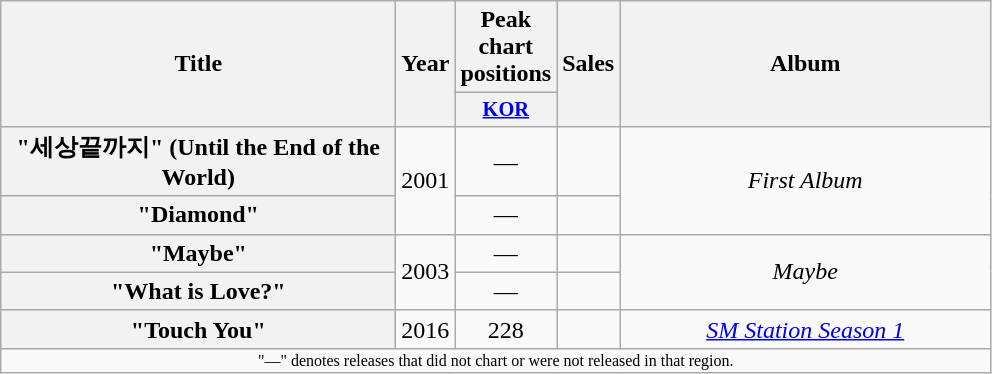<table class="wikitable plainrowheaders" style="text-align:center;">
<tr>
<th scope="col" rowspan="2" style="width:16em;">Title</th>
<th scope="col" rowspan="2">Year</th>
<th scope="col" colspan="1">Peak chart positions</th>
<th scope="col" rowspan="2">Sales</th>
<th scope="col" rowspan="2" style="width:15em;">Album</th>
</tr>
<tr>
<th style="width:3em;font-size:85%"><a href='#'>KOR</a><br></th>
</tr>
<tr>
<th scope="row">"세상끝까지" (Until the End of the World)</th>
<td rowspan="2">2001</td>
<td>—</td>
<td></td>
<td rowspan="2"><em>First Album</em></td>
</tr>
<tr>
<th scope="row">"Diamond"</th>
<td>—</td>
<td></td>
</tr>
<tr>
<th scope="row">"Maybe"</th>
<td rowspan="2">2003</td>
<td>—</td>
<td></td>
<td rowspan="2"><em>Maybe</em></td>
</tr>
<tr>
<th scope="row">"What is Love?"</th>
<td>—</td>
<td></td>
</tr>
<tr>
<th scope="row">"Touch You"</th>
<td>2016</td>
<td>228</td>
<td></td>
<td><em><a href='#'>SM Station Season 1</a></em></td>
</tr>
<tr>
<td align="center" colspan="12" style="font-size:8pt">"—" denotes releases that did not chart or were not released in that region.</td>
</tr>
</table>
